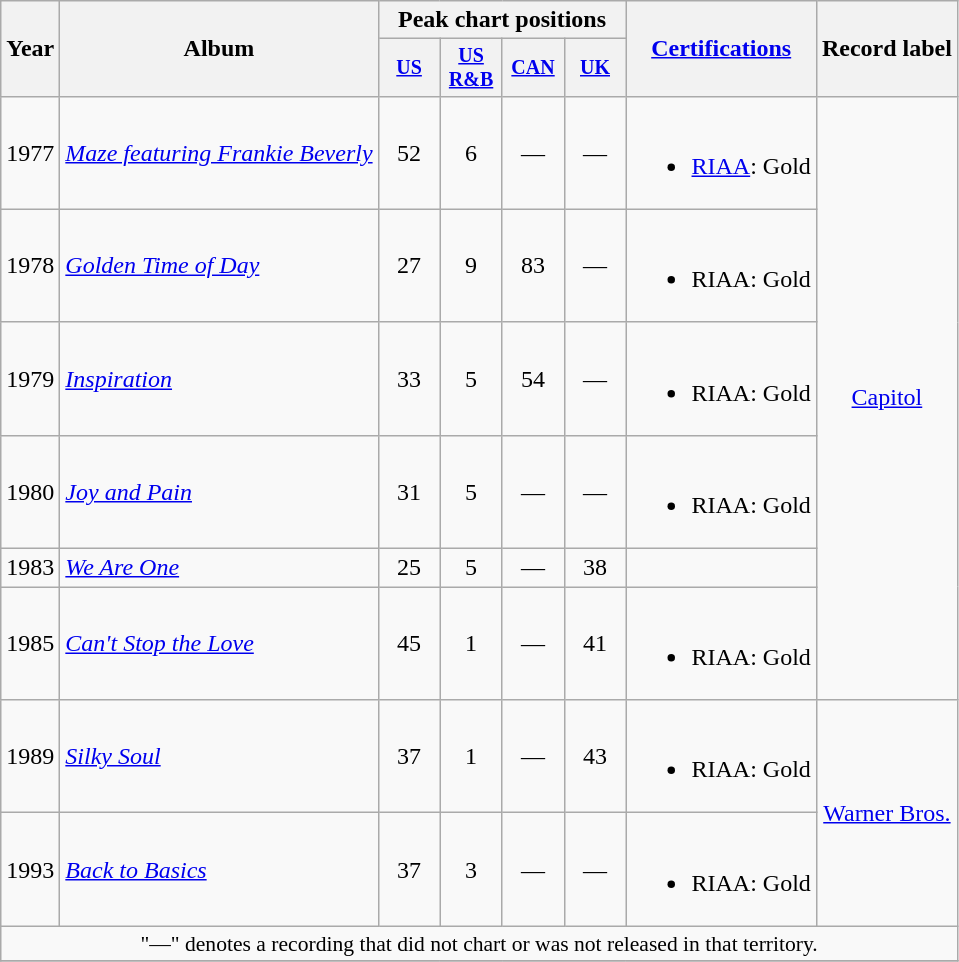<table class="wikitable" style="text-align:center;">
<tr>
<th rowspan="2">Year</th>
<th rowspan="2">Album</th>
<th colspan="4">Peak chart positions</th>
<th rowspan="2"><a href='#'>Certifications</a></th>
<th rowspan="2">Record label</th>
</tr>
<tr style="font-size:smaller;">
<th width="35"><a href='#'>US</a><br></th>
<th width="35"><a href='#'>US<br>R&B</a><br></th>
<th width="35"><a href='#'>CAN</a><br></th>
<th width="35"><a href='#'>UK</a><br></th>
</tr>
<tr>
<td>1977</td>
<td style="text-align:left"><em><a href='#'>Maze featuring Frankie Beverly</a></em></td>
<td>52</td>
<td>6</td>
<td>—</td>
<td>—</td>
<td style="text-align:left"><br><ul><li><a href='#'>RIAA</a>: Gold</li></ul></td>
<td rowspan="6"><a href='#'>Capitol</a></td>
</tr>
<tr>
<td>1978</td>
<td style="text-align:left"><em><a href='#'>Golden Time of Day</a></em></td>
<td>27</td>
<td>9</td>
<td>83</td>
<td>—</td>
<td style="text-align:left"><br><ul><li>RIAA: Gold</li></ul></td>
</tr>
<tr>
<td>1979</td>
<td style="text-align:left"><em><a href='#'>Inspiration</a></em></td>
<td>33</td>
<td>5</td>
<td>54</td>
<td>—</td>
<td style="text-align:left"><br><ul><li>RIAA: Gold</li></ul></td>
</tr>
<tr>
<td>1980</td>
<td style="text-align:left"><em><a href='#'>Joy and Pain</a></em></td>
<td>31</td>
<td>5</td>
<td>—</td>
<td>—</td>
<td style="text-align:left"><br><ul><li>RIAA: Gold</li></ul></td>
</tr>
<tr>
<td>1983</td>
<td style="text-align:left"><em><a href='#'>We Are One</a></em></td>
<td>25</td>
<td>5</td>
<td>—</td>
<td>38</td>
<td style="text-align:left"></td>
</tr>
<tr>
<td>1985</td>
<td style="text-align:left"><em><a href='#'>Can't Stop the Love</a></em></td>
<td>45</td>
<td>1</td>
<td>—</td>
<td>41</td>
<td style="text-align:left"><br><ul><li>RIAA: Gold</li></ul></td>
</tr>
<tr>
<td>1989</td>
<td style="text-align:left"><em><a href='#'>Silky Soul</a></em></td>
<td>37</td>
<td>1</td>
<td>—</td>
<td>43</td>
<td style="text-align:left"><br><ul><li>RIAA: Gold</li></ul></td>
<td rowspan="2"><a href='#'>Warner Bros.</a></td>
</tr>
<tr>
<td>1993</td>
<td style="text-align:left"><em><a href='#'>Back to Basics</a></em></td>
<td>37</td>
<td>3</td>
<td>—</td>
<td>—</td>
<td style="text-align:left"><br><ul><li>RIAA: Gold</li></ul></td>
</tr>
<tr>
<td colspan="15" style="font-size:90%">"—" denotes a recording that did not chart or was not released in that territory.</td>
</tr>
<tr>
</tr>
</table>
